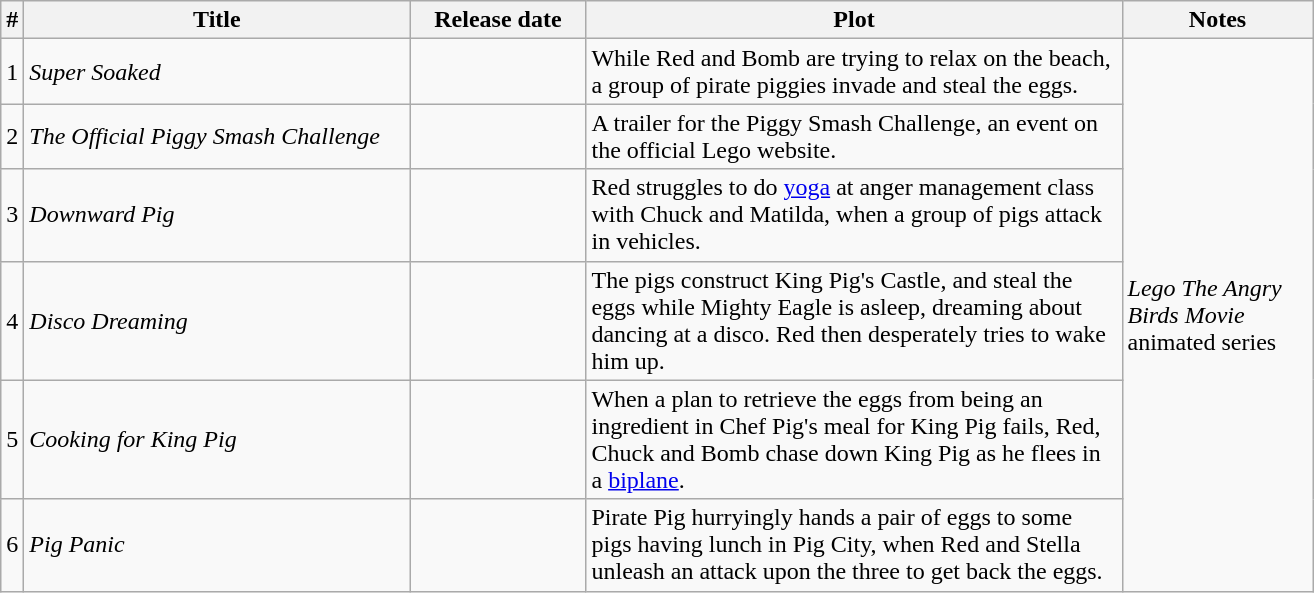<table class="wikitable sortable">
<tr>
<th width=5>#</th>
<th width=250>Title</th>
<th width=110>Release date</th>
<th width =350>Plot</th>
<th width=120>Notes</th>
</tr>
<tr>
<td align="center">1</td>
<td><em>Super Soaked</em></td>
<td align="right"></td>
<td>While Red and Bomb are trying to relax on the beach, a group of pirate piggies invade and steal the eggs.</td>
<td rowspan="6"><em>Lego The Angry Birds Movie</em> animated series</td>
</tr>
<tr>
<td align="center">2</td>
<td><em>The Official Piggy Smash Challenge</em></td>
<td align="right"></td>
<td>A trailer for the Piggy Smash Challenge, an event on the official Lego website.</td>
</tr>
<tr>
<td align="center">3</td>
<td><em>Downward Pig</em></td>
<td align="right"></td>
<td>Red struggles to do <a href='#'>yoga</a> at anger management class with Chuck and Matilda, when a group of pigs attack in vehicles.</td>
</tr>
<tr>
<td align="center">4</td>
<td><em>Disco Dreaming</em></td>
<td align="right"></td>
<td>The pigs construct King Pig's Castle, and steal the eggs while Mighty Eagle is asleep, dreaming about dancing at a disco. Red then desperately tries to wake him up.</td>
</tr>
<tr>
<td align="center">5</td>
<td><em>Cooking for King Pig</em></td>
<td align="right"></td>
<td>When a plan to retrieve the eggs from being an ingredient in Chef Pig's meal for King Pig fails, Red, Chuck and Bomb chase down King Pig as he flees in a <a href='#'>biplane</a>.</td>
</tr>
<tr>
<td align="center">6</td>
<td><em>Pig Panic</em></td>
<td align="right"></td>
<td>Pirate Pig hurryingly hands a pair of eggs to some pigs having lunch in Pig City, when Red and Stella unleash an attack upon the three to get back the eggs.</td>
</tr>
</table>
